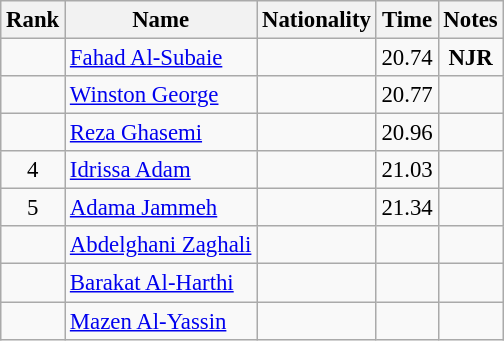<table class="wikitable sortable" style="text-align:center;font-size:95%">
<tr>
<th>Rank</th>
<th>Name</th>
<th>Nationality</th>
<th>Time</th>
<th>Notes</th>
</tr>
<tr>
<td></td>
<td align=left><a href='#'>Fahad Al-Subaie</a></td>
<td align=left></td>
<td>20.74</td>
<td><strong>NJR</strong></td>
</tr>
<tr>
<td></td>
<td align=left><a href='#'>Winston George</a></td>
<td align=left></td>
<td>20.77</td>
<td></td>
</tr>
<tr>
<td></td>
<td align=left><a href='#'>Reza Ghasemi</a></td>
<td align=left></td>
<td>20.96</td>
<td></td>
</tr>
<tr>
<td>4</td>
<td align=left><a href='#'>Idrissa Adam</a></td>
<td align=left></td>
<td>21.03</td>
<td></td>
</tr>
<tr>
<td>5</td>
<td align=left><a href='#'>Adama Jammeh</a></td>
<td align=left></td>
<td>21.34</td>
<td></td>
</tr>
<tr>
<td></td>
<td align=left><a href='#'>Abdelghani Zaghali</a></td>
<td align=left></td>
<td></td>
<td></td>
</tr>
<tr>
<td></td>
<td align=left><a href='#'>Barakat Al-Harthi</a></td>
<td align=left></td>
<td></td>
<td></td>
</tr>
<tr>
<td></td>
<td align=left><a href='#'>Mazen Al-Yassin</a></td>
<td align=left></td>
<td></td>
<td></td>
</tr>
</table>
